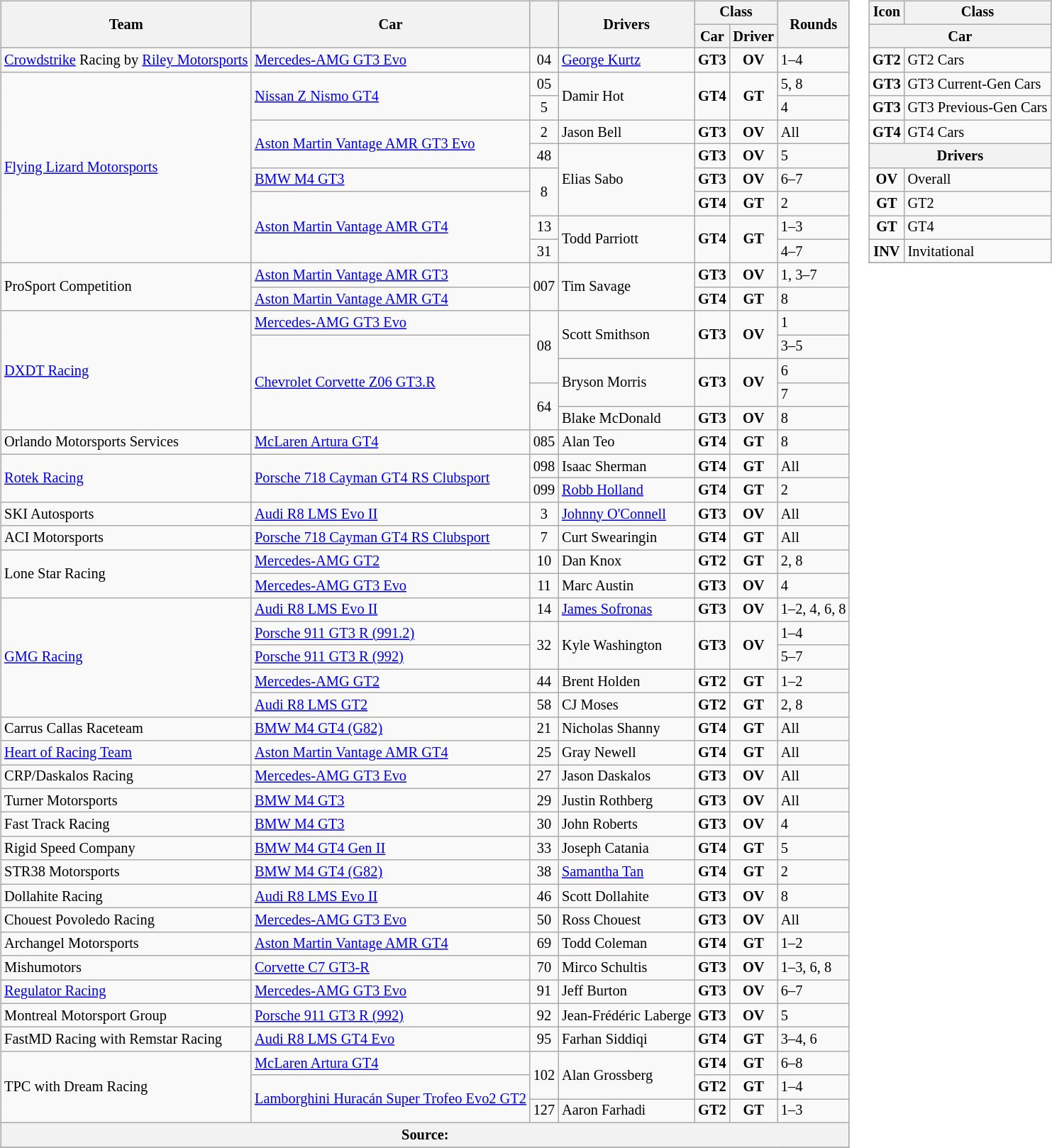<table>
<tr>
<td><br><table class="wikitable" style="font-size:85%;">
<tr>
<th rowspan="2">Team</th>
<th rowspan="2">Car</th>
<th rowspan="2"></th>
<th rowspan="2">Drivers</th>
<th colspan="2">Class</th>
<th rowspan="2">Rounds</th>
</tr>
<tr>
<th>Car</th>
<th>Driver</th>
</tr>
<tr>
<td> <a href='#'>Crowdstrike</a> Racing by <a href='#'>Riley Motorsports</a></td>
<td><a href='#'>Mercedes-AMG GT3 Evo</a></td>
<td align="center">04</td>
<td> <a href='#'>George Kurtz</a></td>
<td align="center"><strong><span>GT3</span></strong></td>
<td align="center"><strong><span>OV</span></strong></td>
<td>1–4</td>
</tr>
<tr>
<td rowspan="8"> <a href='#'>Flying Lizard Motorsports</a></td>
<td rowspan="2"><a href='#'>Nissan Z Nismo GT4</a></td>
<td align="center">05</td>
<td rowspan="2"> Damir Hot</td>
<td rowspan="2" align="center"><strong><span>GT4</span></strong></td>
<td rowspan="2" align="center"><strong><span>GT</span></strong></td>
<td>5, 8</td>
</tr>
<tr>
<td align="center">5</td>
<td>4</td>
</tr>
<tr>
<td rowspan="2"><a href='#'>Aston Martin Vantage AMR GT3 Evo</a></td>
<td align="center">2</td>
<td> Jason Bell</td>
<td align="center"><strong><span>GT3</span></strong></td>
<td align="center"><strong><span>OV</span></strong></td>
<td>All</td>
</tr>
<tr>
<td align="center">48</td>
<td rowspan="3"> Elias Sabo</td>
<td align="center"><strong><span>GT3</span></strong></td>
<td align="center"><strong><span>OV</span></strong></td>
<td>5</td>
</tr>
<tr>
<td><a href='#'>BMW M4 GT3</a></td>
<td rowspan="2" align="center">8</td>
<td align="center"><strong><span>GT3</span></strong></td>
<td align="center"><strong><span>OV</span></strong></td>
<td>6–7</td>
</tr>
<tr>
<td rowspan="3"><a href='#'>Aston Martin Vantage AMR GT4</a></td>
<td align="center"><strong><span>GT4</span></strong></td>
<td align="center"><strong><span>GT</span></strong></td>
<td>2</td>
</tr>
<tr>
<td align="center">13</td>
<td rowspan="2"> Todd Parriott</td>
<td rowspan="2" align="center"><strong><span>GT4</span></strong></td>
<td rowspan="2" align="center"><strong><span>GT</span></strong></td>
<td>1–3</td>
</tr>
<tr>
<td align="center">31</td>
<td>4–7</td>
</tr>
<tr>
<td rowspan="2"> ProSport Competition</td>
<td><a href='#'>Aston Martin Vantage AMR GT3</a></td>
<td rowspan="2" align="center">007</td>
<td rowspan="2"> Tim Savage</td>
<td align=center><strong><span>GT3</span></strong></td>
<td align=center><strong><span>OV</span></strong></td>
<td>1, 3–7</td>
</tr>
<tr>
<td><a href='#'>Aston Martin Vantage AMR GT4</a></td>
<td align="center"><strong><span>GT4</span></strong></td>
<td align="center"><strong><span>GT</span></strong></td>
<td>8</td>
</tr>
<tr>
<td rowspan="5"> <a href='#'>DXDT Racing</a></td>
<td><a href='#'>Mercedes-AMG GT3 Evo</a></td>
<td rowspan="3" align="center">08</td>
<td rowspan="2"> Scott Smithson</td>
<td rowspan="2" align="center"><strong><span>GT3</span></strong></td>
<td rowspan="2" align="center"><strong><span>OV</span></strong></td>
<td>1</td>
</tr>
<tr>
<td rowspan="4"><a href='#'>Chevrolet Corvette Z06 GT3.R</a></td>
<td>3–5</td>
</tr>
<tr>
<td rowspan="2"> Bryson Morris</td>
<td rowspan="2"><strong><span>GT3</span></strong></td>
<td rowspan="2" align="center"><strong><span>OV</span></strong></td>
<td>6</td>
</tr>
<tr>
<td rowspan="2" align="center">64</td>
<td>7</td>
</tr>
<tr>
<td>  Blake McDonald</td>
<td align="center"><strong><span>GT3</span></strong></td>
<td align="center"><strong><span>OV</span></strong></td>
<td>8</td>
</tr>
<tr>
<td> Orlando Motorsports Services</td>
<td><a href='#'>McLaren Artura GT4</a></td>
<td align="center">085</td>
<td> Alan Teo</td>
<td align="center"><strong><span>GT4</span></strong></td>
<td align="center"><strong><span>GT</span></strong></td>
<td>8</td>
</tr>
<tr>
<td rowspan="2"> <a href='#'>Rotek Racing</a></td>
<td rowspan="2"><a href='#'>Porsche 718 Cayman GT4 RS Clubsport</a></td>
<td>098</td>
<td> Isaac Sherman</td>
<td align="center"><strong><span>GT4</span></strong></td>
<td align="center"><strong><span>GT</span></strong></td>
<td>All</td>
</tr>
<tr>
<td>099</td>
<td> <a href='#'>Robb Holland</a></td>
<td align="center"><strong><span>GT4</span></strong></td>
<td align="center"><strong><span>GT</span></strong></td>
<td>2</td>
</tr>
<tr>
<td> SKI Autosports</td>
<td><a href='#'>Audi R8 LMS Evo II</a></td>
<td align="center">3</td>
<td> <a href='#'>Johnny O'Connell</a></td>
<td align=center><strong><span>GT3</span></strong></td>
<td align=center><strong><span>OV</span></strong></td>
<td>All</td>
</tr>
<tr>
<td> ACI Motorsports</td>
<td><a href='#'>Porsche 718 Cayman GT4 RS Clubsport</a></td>
<td align="center">7</td>
<td> Curt Swearingin</td>
<td align="center"><strong><span>GT4</span></strong></td>
<td align="center"><strong><span>GT</span></strong></td>
<td>All</td>
</tr>
<tr>
<td rowspan="2"> Lone Star Racing</td>
<td><a href='#'>Mercedes-AMG GT2</a></td>
<td align="center">10</td>
<td> Dan Knox</td>
<td align="center"><strong><span>GT2</span></strong></td>
<td align="center"><strong><span>GT</span></strong></td>
<td>2, 8</td>
</tr>
<tr>
<td><a href='#'>Mercedes-AMG GT3 Evo</a></td>
<td align="center">11</td>
<td> Marc Austin</td>
<td align="center"><strong><span>GT3</span></strong></td>
<td align="center"><strong><span>OV</span></strong></td>
<td>4</td>
</tr>
<tr>
<td rowspan="5"> <a href='#'>GMG Racing</a></td>
<td><a href='#'>Audi R8 LMS Evo II</a></td>
<td align="center">14</td>
<td> <a href='#'>James Sofronas</a></td>
<td align="center"><strong><span>GT3</span></strong></td>
<td align="center"><strong><span>OV</span></strong></td>
<td nowrap>1–2, 4, 6, 8</td>
</tr>
<tr>
<td><a href='#'>Porsche 911 GT3 R (991.2)</a></td>
<td rowspan="2" align="center">32</td>
<td rowspan="2"> Kyle Washington</td>
<td rowspan="2" align="center"><strong><span>GT3</span></strong></td>
<td rowspan="2" align="center"><strong><span>OV</span></strong></td>
<td>1–4</td>
</tr>
<tr>
<td><a href='#'>Porsche 911 GT3 R (992)</a></td>
<td>5–7</td>
</tr>
<tr>
<td><a href='#'>Mercedes-AMG GT2</a></td>
<td align="center">44</td>
<td> Brent Holden</td>
<td align="center"><strong><span>GT2</span></strong></td>
<td align="center"><strong><span>GT</span></strong></td>
<td>1–2</td>
</tr>
<tr>
<td><a href='#'>Audi R8 LMS GT2</a></td>
<td align="center">58</td>
<td> CJ Moses</td>
<td align="center"><strong><span>GT2</span></strong></td>
<td align="center"><strong><span>GT</span></strong></td>
<td>2, 8</td>
</tr>
<tr>
<td> Carrus Callas Raceteam</td>
<td><a href='#'>BMW M4 GT4 (G82)</a></td>
<td align="center">21</td>
<td> Nicholas Shanny</td>
<td align="center"><strong><span>GT4</span></strong></td>
<td align="center"><strong><span>GT</span></strong></td>
<td>All</td>
</tr>
<tr>
<td> <a href='#'>Heart of Racing Team</a></td>
<td><a href='#'>Aston Martin Vantage AMR GT4</a></td>
<td align="center">25</td>
<td> Gray Newell</td>
<td align="center"><strong><span>GT4</span></strong></td>
<td align="center"><strong><span>GT</span></strong></td>
<td>All</td>
</tr>
<tr>
<td> CRP/Daskalos Racing</td>
<td><a href='#'>Mercedes-AMG GT3 Evo</a></td>
<td align="center">27</td>
<td> Jason Daskalos</td>
<td align="center"><strong><span>GT3</span></strong></td>
<td align="center"><strong><span>OV</span></strong></td>
<td>All</td>
</tr>
<tr>
<td> Turner Motorsports</td>
<td><a href='#'>BMW M4 GT3</a></td>
<td align="center">29</td>
<td> Justin Rothberg</td>
<td align="center"><strong><span>GT3</span></strong></td>
<td align="center"><strong><span>OV</span></strong></td>
<td>All</td>
</tr>
<tr>
<td> Fast Track Racing</td>
<td><a href='#'>BMW M4 GT3</a></td>
<td align="center">30</td>
<td> John Roberts</td>
<td align="center"><strong><span>GT3</span></strong></td>
<td align="center"><strong><span>OV</span></strong></td>
<td>4</td>
</tr>
<tr>
<td> Rigid Speed Company</td>
<td><a href='#'>BMW M4 GT4 Gen II</a></td>
<td align="center">33</td>
<td> Joseph Catania</td>
<td align="center"><strong><span>GT4</span></strong></td>
<td align="center"><strong><span>GT</span></strong></td>
<td>5</td>
</tr>
<tr>
<td> STR38 Motorsports</td>
<td><a href='#'>BMW M4 GT4 (G82)</a></td>
<td align="center">38</td>
<td> <a href='#'>Samantha Tan</a></td>
<td align="center"><strong><span>GT4</span></strong></td>
<td align="center"><strong><span>GT</span></strong></td>
<td>2</td>
</tr>
<tr>
<td> Dollahite Racing</td>
<td><a href='#'>Audi R8 LMS Evo II</a></td>
<td align="center">46</td>
<td> Scott Dollahite</td>
<td align="center"><strong><span>GT3</span></strong></td>
<td align="center"><strong><span>OV</span></strong></td>
<td>8</td>
</tr>
<tr>
<td> Chouest Povoledo Racing</td>
<td><a href='#'>Mercedes-AMG GT3 Evo</a></td>
<td align="center">50</td>
<td> Ross Chouest</td>
<td align="center"><strong><span>GT3</span></strong></td>
<td align="center"><strong><span>OV</span></strong></td>
<td>All</td>
</tr>
<tr>
<td> Archangel Motorsports</td>
<td><a href='#'>Aston Martin Vantage AMR GT4</a></td>
<td align="center">69</td>
<td> Todd Coleman</td>
<td align="center"><strong><span>GT4</span></strong></td>
<td align="center"><strong><span>GT</span></strong></td>
<td>1–2</td>
</tr>
<tr>
<td> Mishumotors</td>
<td><a href='#'>Corvette C7 GT3-R</a></td>
<td align="center">70</td>
<td> Mirco Schultis</td>
<td align="center"><strong><span>GT3</span></strong></td>
<td align="center"><strong><span>OV</span></strong></td>
<td>1–3, 6, 8</td>
</tr>
<tr>
<td> <a href='#'>Regulator Racing</a></td>
<td><a href='#'>Mercedes-AMG GT3 Evo</a></td>
<td align="center">91</td>
<td> Jeff Burton</td>
<td align="center"><strong><span>GT3</span></strong></td>
<td align="center"><strong><span>OV</span></strong></td>
<td>6–7</td>
</tr>
<tr>
<td> Montreal Motorsport Group</td>
<td><a href='#'>Porsche 911 GT3 R (992)</a></td>
<td align="center">92</td>
<td> Jean-Frédéric Laberge</td>
<td align="center"><strong><span>GT3</span></strong></td>
<td align="center"><strong><span>OV</span></strong></td>
<td>5</td>
</tr>
<tr>
<td> FastMD Racing with Remstar Racing</td>
<td><a href='#'>Audi R8 LMS GT4 Evo</a></td>
<td align="center">95</td>
<td> Farhan Siddiqi</td>
<td align="center"><strong><span>GT4</span></strong></td>
<td align="center"><strong><span>GT</span></strong></td>
<td>3–4, 6</td>
</tr>
<tr>
<td rowspan="3"> TPC with Dream Racing</td>
<td><a href='#'>McLaren Artura GT4</a></td>
<td rowspan="2" aling="center">102</td>
<td rowspan="2"> Alan Grossberg</td>
<td align="center"><strong><span>GT4</span></strong></td>
<td align="center"><strong><span>GT</span></strong></td>
<td>6–8</td>
</tr>
<tr>
<td rowspan="2"><a href='#'>Lamborghini Huracán Super Trofeo Evo2 GT2</a></td>
<td align="center"><strong><span>GT2</span></strong></td>
<td align="center"><strong><span>GT</span></strong></td>
<td>1–4</td>
</tr>
<tr>
<td align="center">127</td>
<td> Aaron Farhadi</td>
<td align="center"><strong><span>GT2</span></strong></td>
<td align="center"><strong><span>GT</span></strong></td>
<td>1–3</td>
</tr>
<tr>
<th colspan="7">Source:</th>
</tr>
<tr>
</tr>
</table>
</td>
<td valign="top"><br><table class="wikitable" style="font-size: 85%;">
<tr>
<th>Icon</th>
<th>Class</th>
</tr>
<tr>
<th colspan="2">Car</th>
</tr>
<tr>
<td align="center"><strong><span>GT2</span></strong></td>
<td>GT2 Cars</td>
</tr>
<tr>
<td align="center"><strong><span>GT3</span></strong></td>
<td>GT3 Current-Gen Cars</td>
</tr>
<tr>
<td align="center"><strong><span>GT3</span></strong></td>
<td>GT3 Previous-Gen Cars</td>
</tr>
<tr>
<td align="center"><strong><span>GT4</span></strong></td>
<td>GT4 Cars</td>
</tr>
<tr>
<th colspan="2">Drivers</th>
</tr>
<tr>
<td align="center"><strong><span>OV</span></strong></td>
<td>Overall</td>
</tr>
<tr>
<td align="center"><strong><span>GT</span></strong></td>
<td>GT2</td>
</tr>
<tr>
<td align="center"><strong><span>GT</span></strong></td>
<td>GT4</td>
</tr>
<tr>
<td align="center"><strong><span>INV</span></strong></td>
<td>Invitational</td>
</tr>
<tr>
</tr>
</table>
</td>
</tr>
</table>
